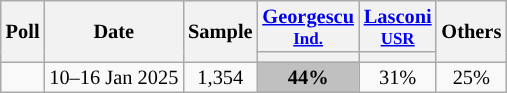<table class="wikitable sortable" style="text-align:center;font-size:85%;line-height:14px;">
<tr>
<th rowspan="2">Poll</th>
<th rowspan="2">Date</th>
<th rowspan="2" style="width:35px;">Sample</th>
<th class="unsortable" style="width:20px;"><a href='#'>Georgescu</a><br><small><a href='#'>Ind.</a></small></th>
<th class="unsortable" style="width:20px;"><a href='#'>Lasconi</a><br><small><a href='#'>USR</a></small></th>
<th rowspan="2">Others</th>
</tr>
<tr>
<th style="background:"></th>
<th style="background:"></th>
</tr>
<tr>
<td></td>
<td>10–16 Jan 2025</td>
<td>1,354</td>
<td style="background:#C0C0C0"><strong>44%</strong></td>
<td>31%</td>
<td>25%</td>
</tr>
</table>
